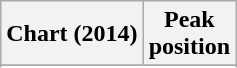<table class="wikitable sortable plainrowheaders" style="text-align:center">
<tr>
<th>Chart (2014)</th>
<th>Peak<br>position</th>
</tr>
<tr>
</tr>
<tr>
</tr>
<tr>
</tr>
<tr>
</tr>
</table>
